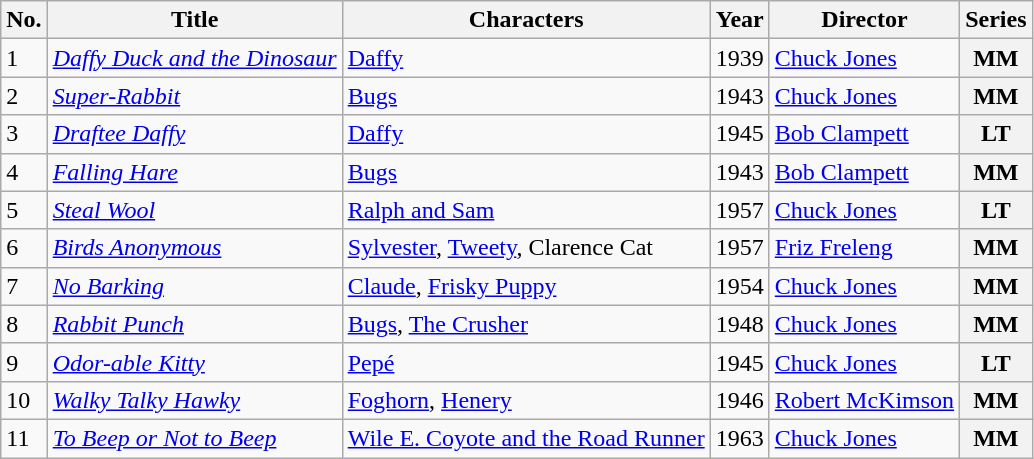<table class="wikitable sortable">
<tr>
<th>No.</th>
<th>Title</th>
<th>Characters</th>
<th>Year</th>
<th>Director</th>
<th>Series</th>
</tr>
<tr>
<td>1</td>
<td><em><a href='#'>Daffy Duck and the Dinosaur</a></em></td>
<td><a href='#'>Daffy</a></td>
<td>1939</td>
<td><a href='#'>Chuck Jones</a></td>
<th>MM</th>
</tr>
<tr>
<td>2</td>
<td><em><a href='#'>Super-Rabbit</a></em></td>
<td><a href='#'>Bugs</a></td>
<td>1943</td>
<td><a href='#'>Chuck Jones</a></td>
<th>MM</th>
</tr>
<tr>
<td>3</td>
<td><em><a href='#'>Draftee Daffy</a></em></td>
<td><a href='#'>Daffy</a></td>
<td>1945</td>
<td><a href='#'>Bob Clampett</a></td>
<th>LT</th>
</tr>
<tr>
<td>4</td>
<td><em><a href='#'>Falling Hare</a></em></td>
<td><a href='#'>Bugs</a></td>
<td>1943</td>
<td><a href='#'>Bob Clampett</a></td>
<th>MM</th>
</tr>
<tr>
<td>5</td>
<td><em><a href='#'>Steal Wool</a></em></td>
<td><a href='#'>Ralph and Sam</a></td>
<td>1957</td>
<td><a href='#'>Chuck Jones</a></td>
<th>LT</th>
</tr>
<tr>
<td>6</td>
<td><em><a href='#'>Birds Anonymous</a></em></td>
<td><a href='#'>Sylvester</a>, <a href='#'>Tweety</a>, Clarence Cat</td>
<td>1957</td>
<td><a href='#'>Friz Freleng</a></td>
<th>MM</th>
</tr>
<tr>
<td>7</td>
<td><em><a href='#'>No Barking</a></em></td>
<td><a href='#'>Claude</a>, <a href='#'>Frisky Puppy</a></td>
<td>1954</td>
<td><a href='#'>Chuck Jones</a></td>
<th>MM</th>
</tr>
<tr>
<td>8</td>
<td><em><a href='#'>Rabbit Punch</a></em></td>
<td><a href='#'>Bugs</a>, <a href='#'>The Crusher</a></td>
<td>1948</td>
<td><a href='#'>Chuck Jones</a></td>
<th>MM</th>
</tr>
<tr>
<td>9</td>
<td><em><a href='#'>Odor-able Kitty</a></em></td>
<td><a href='#'>Pepé</a></td>
<td>1945</td>
<td><a href='#'>Chuck Jones</a></td>
<th>LT</th>
</tr>
<tr>
<td>10</td>
<td><em><a href='#'>Walky Talky Hawky</a></em></td>
<td><a href='#'>Foghorn</a>, <a href='#'>Henery</a></td>
<td>1946</td>
<td><a href='#'>Robert McKimson</a></td>
<th>MM</th>
</tr>
<tr>
<td>11</td>
<td><em><a href='#'>To Beep or Not to Beep</a></em></td>
<td><a href='#'>Wile E. Coyote and the Road Runner</a></td>
<td>1963</td>
<td><a href='#'>Chuck Jones</a></td>
<th>MM</th>
</tr>
</table>
